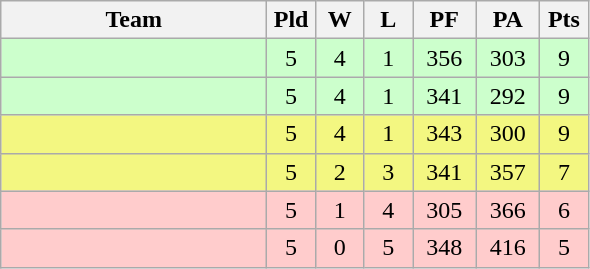<table class="wikitable" style="text-align:center;">
<tr>
<th width=170>Team</th>
<th width=25>Pld</th>
<th width=25>W</th>
<th width=25>L</th>
<th width=35>PF</th>
<th width=35>PA</th>
<th width=25>Pts</th>
</tr>
<tr bgcolor=#ccffcc>
<td align="left"></td>
<td>5</td>
<td>4</td>
<td>1</td>
<td>356</td>
<td>303</td>
<td>9</td>
</tr>
<tr bgcolor=#ccffcc>
<td align="left"></td>
<td>5</td>
<td>4</td>
<td>1</td>
<td>341</td>
<td>292</td>
<td>9</td>
</tr>
<tr bgcolor=#F3F781>
<td align="left"></td>
<td>5</td>
<td>4</td>
<td>1</td>
<td>343</td>
<td>300</td>
<td>9</td>
</tr>
<tr bgcolor=#F3F781>
<td align="left"></td>
<td>5</td>
<td>2</td>
<td>3</td>
<td>341</td>
<td>357</td>
<td>7</td>
</tr>
<tr bgcolor=#ffcccc>
<td align="left"></td>
<td>5</td>
<td>1</td>
<td>4</td>
<td>305</td>
<td>366</td>
<td>6</td>
</tr>
<tr bgcolor=#ffcccc>
<td align="left"></td>
<td>5</td>
<td>0</td>
<td>5</td>
<td>348</td>
<td>416</td>
<td>5</td>
</tr>
</table>
